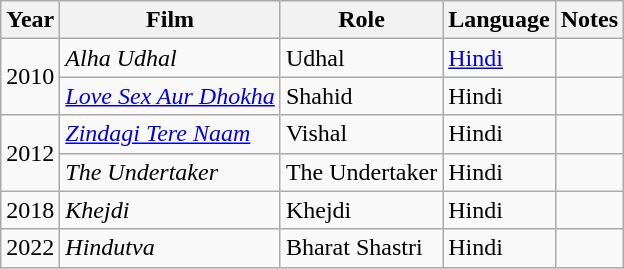<table class="wikitable sortable">
<tr>
<th>Year</th>
<th>Film</th>
<th>Role</th>
<th>Language</th>
<th>Notes</th>
</tr>
<tr>
<td rowspan="2">2010</td>
<td><em>Alha Udhal</em></td>
<td>Udhal</td>
<td><a href='#'>Hindi</a></td>
<td></td>
</tr>
<tr>
<td><em><a href='#'>Love Sex Aur Dhokha</a></em></td>
<td>Shahid</td>
<td>Hindi</td>
<td></td>
</tr>
<tr>
<td rowspan="2">2012</td>
<td><em><a href='#'>Zindagi Tere Naam</a></em></td>
<td>Vishal</td>
<td>Hindi</td>
<td></td>
</tr>
<tr>
<td><em>The Undertaker</em></td>
<td>The Undertaker</td>
<td>Hindi</td>
<td></td>
</tr>
<tr>
<td>2018</td>
<td><em>Khejdi</em></td>
<td>Khejdi</td>
<td>Hindi</td>
<td></td>
</tr>
<tr>
<td>2022</td>
<td><em>Hindutva</em></td>
<td>Bharat Shastri</td>
<td>Hindi</td>
<td></td>
</tr>
</table>
